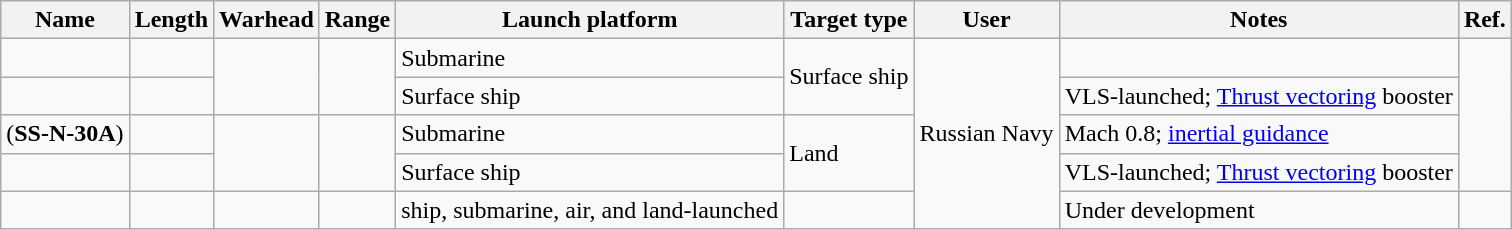<table class="wikitable">
<tr>
<th>Name</th>
<th>Length</th>
<th>Warhead</th>
<th>Range</th>
<th>Launch platform</th>
<th>Target type</th>
<th>User</th>
<th>Notes</th>
<th>Ref.</th>
</tr>
<tr>
<td><strong></strong></td>
<td></td>
<td rowspan="2"></td>
<td rowspan="2"></td>
<td>Submarine</td>
<td rowspan="2">Surface ship</td>
<td rowspan="5">Russian Navy</td>
<td></td>
<td rowspan="4"></td>
</tr>
<tr>
<td><strong></strong></td>
<td></td>
<td>Surface ship</td>
<td>VLS-launched; <a href='#'>Thrust vectoring</a> booster</td>
</tr>
<tr>
<td><strong></strong> (<strong>SS-N-30A</strong>)</td>
<td></td>
<td rowspan="2"></td>
<td rowspan="2"></td>
<td>Submarine</td>
<td rowspan="2">Land</td>
<td>Mach 0.8; <a href='#'>inertial guidance</a></td>
</tr>
<tr>
<td><strong></strong></td>
<td></td>
<td>Surface ship</td>
<td>VLS-launched; <a href='#'>Thrust vectoring</a> booster</td>
</tr>
<tr>
<td><strong></strong></td>
<td></td>
<td></td>
<td></td>
<td>ship, submarine, air, and land-launched</td>
<td></td>
<td>Under development</td>
<td></td>
</tr>
</table>
